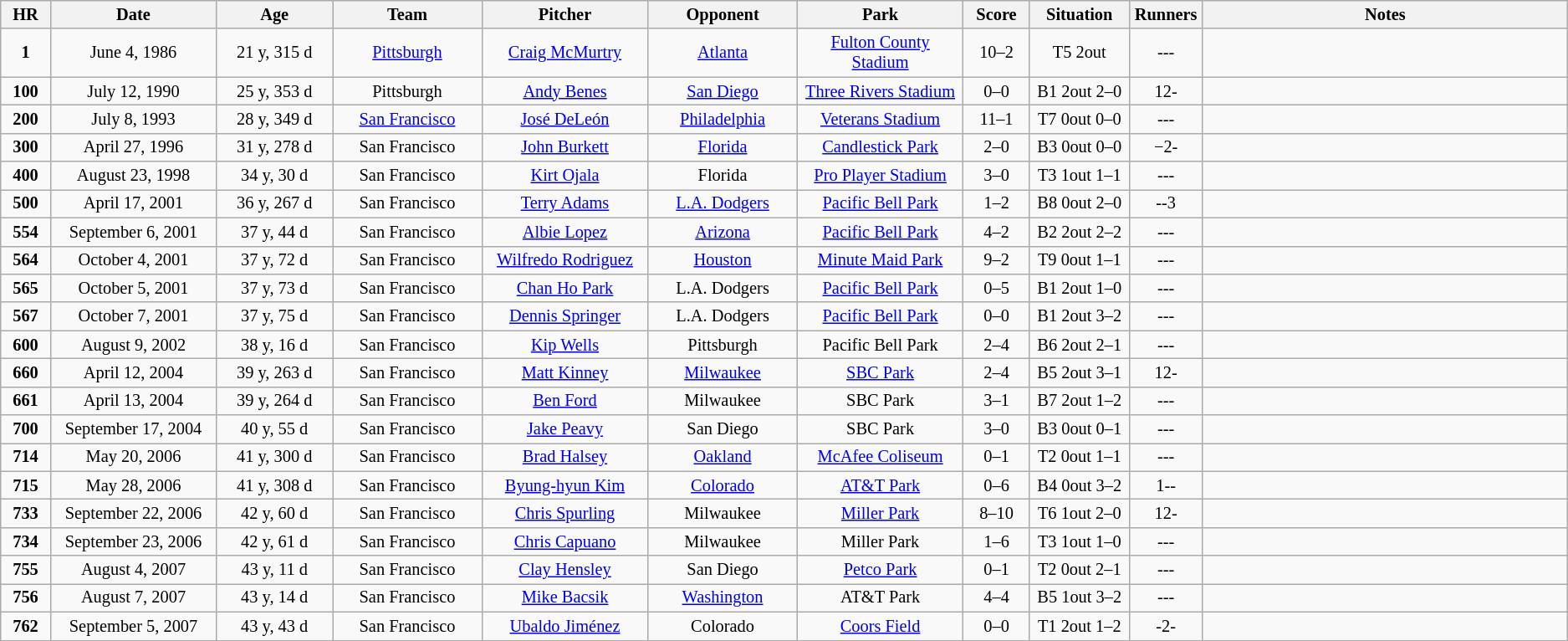<table class="wikitable" style="font-size:85%;">
<tr>
<th width=3%>HR</th>
<th width=10%>Date</th>
<th width=7%>Age</th>
<th width=9%>Team</th>
<th width=10%>Pitcher</th>
<th width=9%>Opponent</th>
<th width=10%>Park</th>
<th width=4%>Score</th>
<th width=6%>Situation</th>
<th width=3%>Runners</th>
<th width=22%>Notes</th>
</tr>
<tr align=center>
<td><strong>1</strong></td>
<td>June 4, 1986</td>
<td>21 y, 315 d</td>
<td><a href='#'>Pittsburgh</a></td>
<td><a href='#'>Craig McMurtry</a></td>
<td><a href='#'>Atlanta</a></td>
<td><a href='#'>Fulton County Stadium</a></td>
<td>10–2</td>
<td>T5 2out</td>
<td>---</td>
<td> </td>
</tr>
<tr align=center>
<td><strong>100</strong></td>
<td>July 12, 1990</td>
<td>25 y, 353 d</td>
<td>Pittsburgh</td>
<td><a href='#'>Andy Benes</a></td>
<td><a href='#'>San Diego</a></td>
<td><a href='#'>Three Rivers Stadium</a></td>
<td>0–0</td>
<td>B1 2out 2–0</td>
<td>12-</td>
<td> </td>
</tr>
<tr align=center>
<td><strong>200</strong></td>
<td>July 8, 1993</td>
<td>28 y, 349 d</td>
<td><a href='#'>San Francisco</a></td>
<td><a href='#'>José DeLeón</a></td>
<td><a href='#'>Philadelphia</a></td>
<td><a href='#'>Veterans Stadium</a></td>
<td>11–1</td>
<td>T7 0out 0–0</td>
<td>---</td>
<td> </td>
</tr>
<tr align=center>
<td><strong>300</strong></td>
<td>April 27, 1996</td>
<td>31 y, 278 d</td>
<td>San Francisco</td>
<td><a href='#'>John Burkett</a></td>
<td><a href='#'>Florida</a></td>
<td><a href='#'>Candlestick Park</a></td>
<td>2–0</td>
<td>B3 0out 0–0</td>
<td>−2-</td>
<td></td>
</tr>
<tr align=center>
<td><strong>400</strong></td>
<td>August 23, 1998</td>
<td>34 y, 30 d</td>
<td>San Francisco</td>
<td><a href='#'>Kirt Ojala</a></td>
<td>Florida</td>
<td><a href='#'>Pro Player Stadium</a></td>
<td>3–0</td>
<td>T3 1out 1–1</td>
<td>---</td>
<td></td>
</tr>
<tr align=center>
<td><strong>500</strong></td>
<td>April 17, 2001</td>
<td>36 y, 267 d</td>
<td>San Francisco</td>
<td><a href='#'>Terry Adams</a></td>
<td><a href='#'>L.A. Dodgers</a></td>
<td><a href='#'>Pacific Bell Park</a></td>
<td>1–2</td>
<td>B8 0out 2–0</td>
<td>--3</td>
<td></td>
</tr>
<tr align=center>
<td><strong>554</strong></td>
<td>September 6, 2001</td>
<td>37 y, 44 d</td>
<td>San Francisco</td>
<td><a href='#'>Albie Lopez</a></td>
<td><a href='#'>Arizona</a></td>
<td><a href='#'>Pacific Bell Park</a></td>
<td>4–2</td>
<td>B2 2out 2–2</td>
<td>---</td>
<td></td>
</tr>
<tr align=center>
<td><strong>564</strong></td>
<td>October 4, 2001</td>
<td>37 y, 72 d</td>
<td>San Francisco</td>
<td><a href='#'>Wilfredo Rodriguez</a></td>
<td><a href='#'>Houston</a></td>
<td><a href='#'>Minute Maid Park</a></td>
<td>9–2</td>
<td>T9 0out 1–1</td>
<td>---</td>
<td></td>
</tr>
<tr align=center>
<td><strong>565</strong></td>
<td>October 5, 2001</td>
<td>37 y, 73 d</td>
<td>San Francisco</td>
<td><a href='#'>Chan Ho Park</a></td>
<td>L.A. Dodgers</td>
<td><a href='#'>Pacific Bell Park</a></td>
<td>0–5</td>
<td>B1 2out 1–0</td>
<td>---</td>
<td></td>
</tr>
<tr align=center>
<td><strong>567</strong></td>
<td>October 7, 2001</td>
<td>37 y, 75 d</td>
<td>San Francisco</td>
<td><a href='#'>Dennis Springer</a></td>
<td>L.A. Dodgers</td>
<td><a href='#'>Pacific Bell Park</a></td>
<td>0–0</td>
<td>B1 2out 3–2</td>
<td>---</td>
<td></td>
</tr>
<tr align=center>
<td><strong>600</strong></td>
<td>August 9, 2002</td>
<td>38 y, 16 d</td>
<td>San Francisco</td>
<td><a href='#'>Kip Wells</a></td>
<td>Pittsburgh</td>
<td>Pacific Bell Park</td>
<td>2–4</td>
<td>B6 2out 2–1</td>
<td>---</td>
<td></td>
</tr>
<tr align=center>
<td><strong>660</strong></td>
<td>April 12, 2004</td>
<td>39 y, 263 d</td>
<td>San Francisco</td>
<td><a href='#'>Matt Kinney</a></td>
<td><a href='#'>Milwaukee</a></td>
<td><a href='#'>SBC Park</a></td>
<td>2–4</td>
<td>B5 2out 3–1</td>
<td>12-</td>
<td></td>
</tr>
<tr align=center>
<td><strong>661</strong></td>
<td>April 13, 2004</td>
<td>39 y, 264 d</td>
<td>San Francisco</td>
<td><a href='#'>Ben Ford</a></td>
<td>Milwaukee</td>
<td>SBC Park</td>
<td>3–1</td>
<td>B7 2out 1–2</td>
<td>---</td>
<td></td>
</tr>
<tr align=center>
<td><strong>700</strong></td>
<td>September 17, 2004</td>
<td>40 y, 55 d</td>
<td>San Francisco</td>
<td><a href='#'>Jake Peavy</a></td>
<td>San Diego</td>
<td>SBC Park</td>
<td>3–0</td>
<td>B3 0out 0–1</td>
<td>---</td>
<td></td>
</tr>
<tr align=center>
<td><strong>714</strong></td>
<td>May 20, 2006</td>
<td>41 y, 300 d</td>
<td>San Francisco</td>
<td><a href='#'>Brad Halsey</a></td>
<td><a href='#'>Oakland</a></td>
<td><a href='#'>McAfee Coliseum</a></td>
<td>0–1</td>
<td>T2 0out 1–1</td>
<td>---</td>
<td></td>
</tr>
<tr align=center>
<td><strong>715</strong></td>
<td>May 28, 2006</td>
<td>41 y, 308 d</td>
<td>San Francisco</td>
<td><a href='#'>Byung-hyun Kim</a></td>
<td><a href='#'>Colorado</a></td>
<td><a href='#'>AT&T Park</a></td>
<td>0–6</td>
<td>B4 0out 3–2</td>
<td>1--</td>
<td></td>
</tr>
<tr align=center>
<td><strong>733</strong></td>
<td>September 22, 2006</td>
<td>42 y, 60 d</td>
<td>San Francisco</td>
<td><a href='#'>Chris Spurling</a></td>
<td>Milwaukee</td>
<td><a href='#'>Miller Park</a></td>
<td>8–10</td>
<td>T6 1out 2–0</td>
<td>12-</td>
<td></td>
</tr>
<tr align=center>
<td><strong>734</strong></td>
<td>September 23, 2006</td>
<td>42 y, 61 d</td>
<td>San Francisco</td>
<td><a href='#'>Chris Capuano</a></td>
<td>Milwaukee</td>
<td>Miller Park</td>
<td>1–6</td>
<td>T3 1out 1–0</td>
<td>---</td>
<td></td>
</tr>
<tr align=center>
<td><strong>755</strong></td>
<td>August 4, 2007</td>
<td>43 y, 11 d</td>
<td>San Francisco</td>
<td><a href='#'>Clay Hensley</a></td>
<td>San Diego</td>
<td><a href='#'>Petco Park</a></td>
<td>0–1</td>
<td>T2 0out 2–1</td>
<td>---</td>
<td></td>
</tr>
<tr align=center>
<td><strong>756</strong></td>
<td>August 7, 2007</td>
<td>43 y, 14 d</td>
<td>San Francisco</td>
<td><a href='#'>Mike Bacsik</a></td>
<td><a href='#'>Washington</a></td>
<td>AT&T Park</td>
<td>4–4</td>
<td>B5 1out 3–2</td>
<td>---</td>
<td></td>
</tr>
<tr align=center>
<td><strong>762</strong></td>
<td>September 5, 2007</td>
<td>43 y, 43 d</td>
<td>San Francisco</td>
<td><a href='#'>Ubaldo Jiménez</a></td>
<td>Colorado</td>
<td><a href='#'>Coors Field</a></td>
<td>0–0</td>
<td>T1 2out 1–2</td>
<td>-2-</td>
<td></td>
</tr>
</table>
